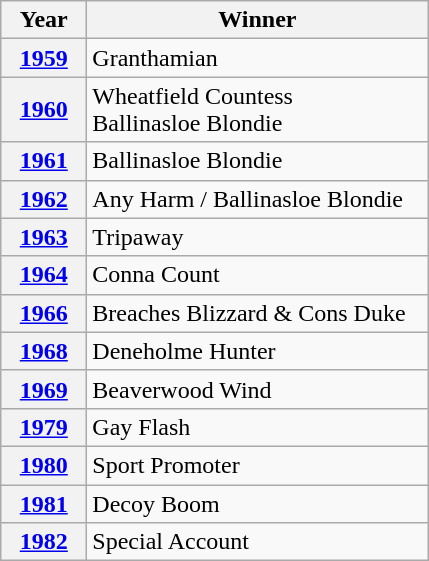<table class="wikitable">
<tr>
<th width=50>Year</th>
<th width=220>Winner</th>
</tr>
<tr>
<th><a href='#'>1959</a></th>
<td>Granthamian </td>
</tr>
<tr>
<th><a href='#'>1960</a></th>
<td>Wheatfield Countess <br> Ballinasloe Blondie </td>
</tr>
<tr>
<th><a href='#'>1961</a></th>
<td>Ballinasloe Blondie </td>
</tr>
<tr>
<th><a href='#'>1962</a></th>
<td>Any Harm / Ballinasloe Blondie </td>
</tr>
<tr>
<th><a href='#'>1963</a></th>
<td>Tripaway</td>
</tr>
<tr>
<th><a href='#'>1964</a></th>
<td>Conna Count </td>
</tr>
<tr>
<th><a href='#'>1966</a></th>
<td>Breaches Blizzard & Cons Duke</td>
</tr>
<tr>
<th><a href='#'>1968</a></th>
<td>Deneholme Hunter</td>
</tr>
<tr>
<th><a href='#'>1969</a></th>
<td>Beaverwood Wind</td>
</tr>
<tr>
<th><a href='#'>1979</a></th>
<td>Gay Flash</td>
</tr>
<tr>
<th><a href='#'>1980</a></th>
<td>Sport Promoter</td>
</tr>
<tr>
<th><a href='#'>1981</a></th>
<td>Decoy Boom</td>
</tr>
<tr>
<th><a href='#'>1982</a></th>
<td>Special Account</td>
</tr>
</table>
